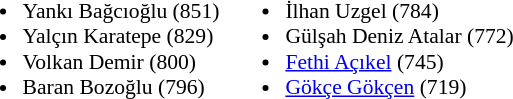<table style="font-size:90%;">
<tr>
<td><br><ul><li>Yankı Bağcıoğlu (851)</li><li>Yalçın Karatepe (829)</li><li>Volkan Demir (800)</li><li>Baran Bozoğlu (796)</li></ul></td>
<td><br><ul><li>İlhan Uzgel (784)</li><li>Gülşah Deniz Atalar (772)</li><li><a href='#'>Fethi Açıkel</a> (745)</li><li><a href='#'>Gökçe Gökçen</a> (719)</li></ul></td>
</tr>
</table>
